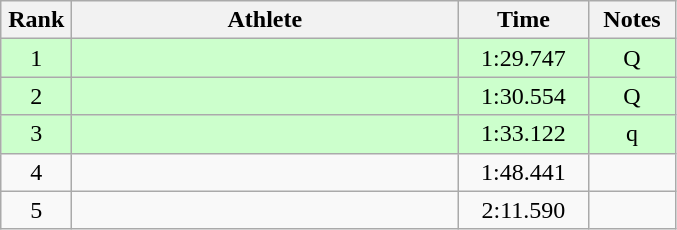<table class=wikitable style="text-align:center">
<tr>
<th width=40>Rank</th>
<th width=250>Athlete</th>
<th width=80>Time</th>
<th width=50>Notes</th>
</tr>
<tr bgcolor="ccffcc">
<td>1</td>
<td align=left></td>
<td>1:29.747</td>
<td>Q</td>
</tr>
<tr bgcolor="ccffcc">
<td>2</td>
<td align=left></td>
<td>1:30.554</td>
<td>Q</td>
</tr>
<tr bgcolor="ccffcc">
<td>3</td>
<td align=left></td>
<td>1:33.122</td>
<td>q</td>
</tr>
<tr>
<td>4</td>
<td align=left></td>
<td>1:48.441</td>
<td></td>
</tr>
<tr>
<td>5</td>
<td align=left></td>
<td>2:11.590</td>
<td></td>
</tr>
</table>
